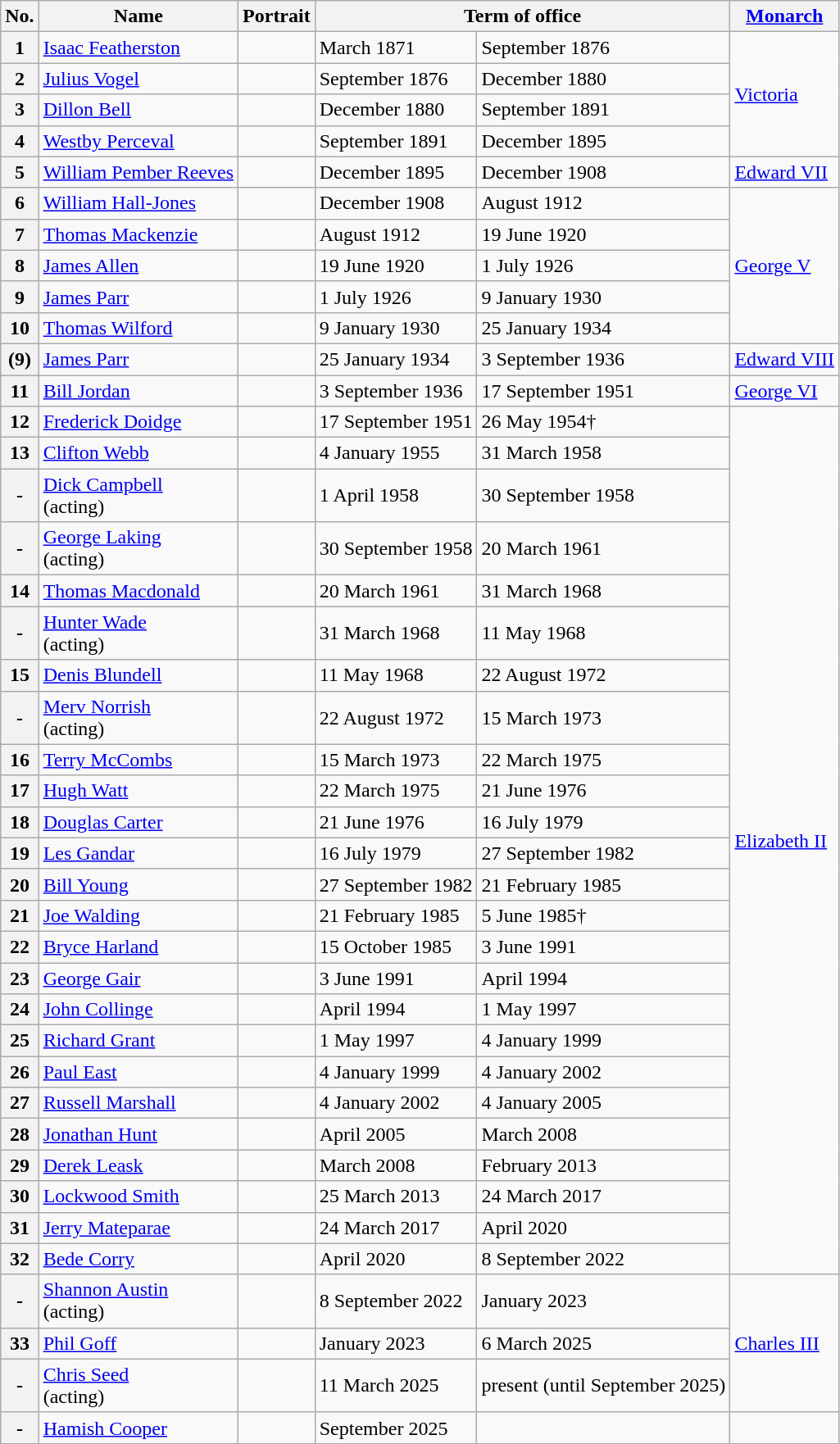<table class="wikitable"; text-align:center;>
<tr>
<th>No.</th>
<th>Name</th>
<th>Portrait</th>
<th colspan=2>Term of office</th>
<th><a href='#'>Monarch</a></th>
</tr>
<tr>
<th>1</th>
<td><a href='#'>Isaac Featherston</a></td>
<td></td>
<td>March 1871</td>
<td>September 1876</td>
<td rowspan="5"><a href='#'>Victoria</a></td>
</tr>
<tr>
<th>2</th>
<td><a href='#'>Julius Vogel</a></td>
<td></td>
<td>September 1876</td>
<td>December 1880</td>
</tr>
<tr>
<th>3</th>
<td><a href='#'>Dillon Bell</a></td>
<td></td>
<td>December 1880</td>
<td>September 1891</td>
</tr>
<tr>
<th>4</th>
<td><a href='#'>Westby Perceval</a></td>
<td></td>
<td>September 1891</td>
<td>December 1895</td>
</tr>
<tr>
<th rowspan=2>5</th>
<td rowspan=2><a href='#'>William Pember Reeves</a></td>
<td rowspan=2></td>
<td rowspan=2>December 1895</td>
<td rowspan=2>December 1908</td>
</tr>
<tr>
<td rowspan="2"><a href='#'>Edward VII</a></td>
</tr>
<tr>
<th rowspan=2>6</th>
<td rowspan=2><a href='#'>William Hall-Jones</a></td>
<td rowspan=2></td>
<td rowspan=2>December 1908</td>
<td rowspan=2>August 1912</td>
</tr>
<tr>
<td rowspan="6"><a href='#'>George V</a></td>
</tr>
<tr>
<th>7</th>
<td><a href='#'>Thomas Mackenzie</a></td>
<td></td>
<td>August 1912</td>
<td>19 June 1920</td>
</tr>
<tr>
<th>8</th>
<td><a href='#'>James Allen</a></td>
<td></td>
<td>19 June 1920</td>
<td>1 July 1926</td>
</tr>
<tr>
<th>9</th>
<td><a href='#'>James Parr</a></td>
<td></td>
<td>1 July 1926</td>
<td>9 January 1930</td>
</tr>
<tr>
<th>10</th>
<td><a href='#'>Thomas Wilford</a></td>
<td></td>
<td>9 January 1930</td>
<td>25 January 1934</td>
</tr>
<tr>
<th rowspan=2>(9)</th>
<td rowspan=2><a href='#'>James Parr</a></td>
<td rowspan=2></td>
<td rowspan=2>25 January 1934</td>
<td rowspan=2>3 September 1936</td>
</tr>
<tr>
<td rowspan="2"><a href='#'>Edward VIII</a></td>
</tr>
<tr>
<th rowspan=2>11</th>
<td rowspan=2><a href='#'>Bill Jordan</a></td>
<td rowspan=2></td>
<td rowspan=2>3 September 1936</td>
<td rowspan=2>17 September 1951</td>
</tr>
<tr>
<td rowspan="2"><a href='#'>George VI</a></td>
</tr>
<tr>
<th rowspan=2>12</th>
<td rowspan=2><a href='#'>Frederick Doidge</a></td>
<td rowspan=2></td>
<td rowspan=2>17 September 1951</td>
<td rowspan=2>26 May 1954†</td>
</tr>
<tr>
<td rowspan="26"><a href='#'>Elizabeth II</a></td>
</tr>
<tr>
<th>13</th>
<td><a href='#'>Clifton Webb</a></td>
<td></td>
<td>4 January 1955</td>
<td>31 March 1958</td>
</tr>
<tr>
<th>-</th>
<td><a href='#'>Dick Campbell</a><br>(acting)</td>
<td></td>
<td>1 April 1958</td>
<td>30 September 1958</td>
</tr>
<tr>
<th>-</th>
<td><a href='#'>George Laking</a><br>(acting)</td>
<td></td>
<td>30 September 1958</td>
<td>20 March 1961</td>
</tr>
<tr>
<th>14</th>
<td><a href='#'>Thomas Macdonald</a></td>
<td></td>
<td>20 March 1961</td>
<td>31 March 1968</td>
</tr>
<tr>
<th>-</th>
<td><a href='#'>Hunter Wade</a><br>(acting)</td>
<td></td>
<td>31 March 1968</td>
<td>11 May 1968</td>
</tr>
<tr>
<th>15</th>
<td><a href='#'>Denis Blundell</a></td>
<td></td>
<td>11 May 1968</td>
<td>22 August 1972</td>
</tr>
<tr>
<th>-</th>
<td><a href='#'>Merv Norrish</a><br>(acting)</td>
<td></td>
<td>22 August 1972</td>
<td>15 March 1973</td>
</tr>
<tr>
<th>16</th>
<td><a href='#'>Terry McCombs</a></td>
<td></td>
<td>15 March 1973</td>
<td>22 March 1975</td>
</tr>
<tr>
<th>17</th>
<td><a href='#'>Hugh Watt</a></td>
<td></td>
<td>22 March 1975</td>
<td>21 June 1976</td>
</tr>
<tr>
<th>18</th>
<td><a href='#'>Douglas Carter</a></td>
<td></td>
<td>21 June 1976</td>
<td>16 July 1979</td>
</tr>
<tr>
<th>19</th>
<td><a href='#'>Les Gandar</a></td>
<td></td>
<td>16 July 1979</td>
<td>27 September 1982</td>
</tr>
<tr>
<th>20</th>
<td><a href='#'>Bill Young</a></td>
<td></td>
<td>27 September 1982</td>
<td>21 February 1985</td>
</tr>
<tr>
<th>21</th>
<td><a href='#'>Joe Walding</a></td>
<td></td>
<td>21 February 1985</td>
<td>5 June 1985†</td>
</tr>
<tr>
<th>22</th>
<td><a href='#'>Bryce Harland</a></td>
<td></td>
<td>15 October 1985</td>
<td>3 June 1991</td>
</tr>
<tr>
<th>23</th>
<td><a href='#'>George Gair</a></td>
<td></td>
<td>3 June 1991</td>
<td>April 1994</td>
</tr>
<tr>
<th>24</th>
<td><a href='#'>John Collinge</a></td>
<td></td>
<td>April 1994</td>
<td>1 May 1997</td>
</tr>
<tr>
<th>25</th>
<td><a href='#'>Richard Grant</a></td>
<td></td>
<td>1 May 1997</td>
<td>4 January 1999</td>
</tr>
<tr>
<th>26</th>
<td><a href='#'>Paul East</a></td>
<td></td>
<td>4 January 1999</td>
<td>4 January 2002</td>
</tr>
<tr>
<th>27</th>
<td><a href='#'>Russell Marshall</a></td>
<td></td>
<td>4 January 2002</td>
<td>4 January 2005</td>
</tr>
<tr>
<th>28</th>
<td><a href='#'>Jonathan Hunt</a></td>
<td></td>
<td>April 2005</td>
<td>March 2008</td>
</tr>
<tr>
<th>29</th>
<td><a href='#'>Derek Leask</a></td>
<td></td>
<td>March 2008</td>
<td>February 2013</td>
</tr>
<tr>
<th>30</th>
<td><a href='#'>Lockwood Smith</a></td>
<td></td>
<td>25 March 2013</td>
<td>24 March 2017</td>
</tr>
<tr>
<th>31</th>
<td><a href='#'>Jerry Mateparae</a></td>
<td></td>
<td>24 March 2017</td>
<td>April 2020</td>
</tr>
<tr>
<th>32</th>
<td><a href='#'>Bede Corry</a></td>
<td></td>
<td>April 2020</td>
<td>8 September 2022</td>
</tr>
<tr>
<th rowspan=2>-</th>
<td rowspan=2><a href='#'>Shannon Austin</a><br>(acting)</td>
<td rowspan=2></td>
<td rowspan=2>8 September 2022</td>
<td rowspan=2>January 2023</td>
</tr>
<tr>
<td rowspan="3"><a href='#'>Charles III</a></td>
</tr>
<tr>
<th>33</th>
<td><a href='#'>Phil Goff</a></td>
<td></td>
<td>January 2023</td>
<td>6 March 2025</td>
</tr>
<tr>
<th>-</th>
<td><a href='#'>Chris Seed</a><br>(acting)</td>
<td></td>
<td>11 March 2025</td>
<td>present (until September 2025)</td>
</tr>
<tr>
<th>-</th>
<td><a href='#'>Hamish Cooper</a></td>
<td></td>
<td>September 2025</td>
<td></td>
</tr>
</table>
